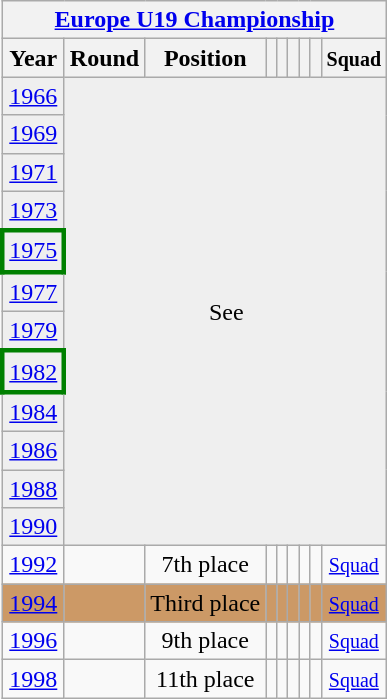<table class="wikitable" style="text-align: center;">
<tr>
<th colspan=9><a href='#'>Europe U19 Championship</a></th>
</tr>
<tr>
<th>Year</th>
<th>Round</th>
<th>Position</th>
<th></th>
<th></th>
<th></th>
<th></th>
<th></th>
<th><small>Squad</small></th>
</tr>
<tr bgcolor="efefef">
<td> <a href='#'>1966</a></td>
<td Colspan=9 rowspan="12">See </td>
</tr>
<tr bgcolor="efefef">
<td> <a href='#'>1969</a></td>
</tr>
<tr bgcolor="efefef">
<td> <a href='#'>1971</a></td>
</tr>
<tr bgcolor="efefef">
<td> <a href='#'>1973</a></td>
</tr>
<tr bgcolor="efefef">
<td style="border:3px solid green"> <a href='#'>1975</a></td>
</tr>
<tr bgcolor="efefef">
<td> <a href='#'>1977</a></td>
</tr>
<tr bgcolor="efefef">
<td> <a href='#'>1979</a></td>
</tr>
<tr bgcolor="efefef">
<td style="border:3px solid green"> <a href='#'>1982</a></td>
</tr>
<tr bgcolor="efefef">
<td> <a href='#'>1984</a></td>
</tr>
<tr bgcolor="efefef">
<td> <a href='#'>1986</a></td>
</tr>
<tr bgcolor="efefef">
<td> <a href='#'>1988</a></td>
</tr>
<tr bgcolor="efefef">
<td> <a href='#'>1990</a></td>
</tr>
<tr>
<td> <a href='#'>1992</a></td>
<td></td>
<td>7th place</td>
<td></td>
<td></td>
<td></td>
<td></td>
<td></td>
<td><small> <a href='#'>Squad</a></small></td>
</tr>
<tr bgcolor=cc9966>
<td> <a href='#'>1994</a></td>
<td></td>
<td>Third place</td>
<td></td>
<td></td>
<td></td>
<td></td>
<td></td>
<td><small> <a href='#'>Squad</a></small></td>
</tr>
<tr>
<td> <a href='#'>1996</a></td>
<td></td>
<td>9th place</td>
<td></td>
<td></td>
<td></td>
<td></td>
<td></td>
<td><small> <a href='#'>Squad</a></small></td>
</tr>
<tr>
<td> <a href='#'>1998</a></td>
<td></td>
<td>11th place</td>
<td></td>
<td></td>
<td></td>
<td></td>
<td></td>
<td><small> <a href='#'>Squad</a></small></td>
</tr>
</table>
